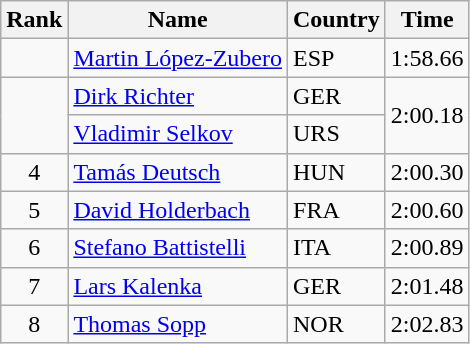<table class="wikitable">
<tr>
<th>Rank</th>
<th>Name</th>
<th>Country</th>
<th>Time</th>
</tr>
<tr>
<td align="center"></td>
<td><a href='#'>Martin López-Zubero</a></td>
<td> ESP</td>
<td align="center">1:58.66</td>
</tr>
<tr>
<td rowspan=2 align="center"></td>
<td><a href='#'>Dirk Richter</a></td>
<td> GER</td>
<td rowspan=2 align="center">2:00.18</td>
</tr>
<tr>
<td><a href='#'>Vladimir Selkov</a></td>
<td> URS</td>
</tr>
<tr>
<td align="center">4</td>
<td><a href='#'>Tamás Deutsch</a></td>
<td> HUN</td>
<td align="center">2:00.30</td>
</tr>
<tr>
<td align="center">5</td>
<td><a href='#'>David Holderbach</a></td>
<td> FRA</td>
<td align="center">2:00.60</td>
</tr>
<tr>
<td align="center">6</td>
<td><a href='#'>Stefano Battistelli</a></td>
<td> ITA</td>
<td align="center">2:00.89</td>
</tr>
<tr>
<td align="center">7</td>
<td><a href='#'>Lars Kalenka</a></td>
<td> GER</td>
<td align="center">2:01.48</td>
</tr>
<tr>
<td align="center">8</td>
<td><a href='#'>Thomas Sopp</a></td>
<td> NOR</td>
<td align="center">2:02.83</td>
</tr>
</table>
